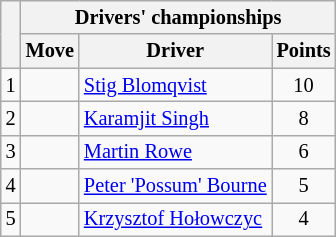<table class="wikitable" style="font-size:85%;">
<tr>
<th rowspan="2"></th>
<th colspan="3" nowrap>Drivers' championships</th>
</tr>
<tr>
<th>Move</th>
<th>Driver</th>
<th>Points</th>
</tr>
<tr>
<td align="center">1</td>
<td align="center"></td>
<td> <a href='#'>Stig Blomqvist</a></td>
<td align="center">10</td>
</tr>
<tr>
<td align="center">2</td>
<td align="center"></td>
<td> <a href='#'>Karamjit Singh</a></td>
<td align="center">8</td>
</tr>
<tr>
<td align="center">3</td>
<td align="center"></td>
<td> <a href='#'>Martin Rowe</a></td>
<td align="center">6</td>
</tr>
<tr>
<td align="center">4</td>
<td align="center"></td>
<td> <a href='#'>Peter 'Possum' Bourne</a></td>
<td align="center">5</td>
</tr>
<tr>
<td align="center">5</td>
<td align="center"></td>
<td> <a href='#'>Krzysztof Hołowczyc</a></td>
<td align="center">4</td>
</tr>
</table>
